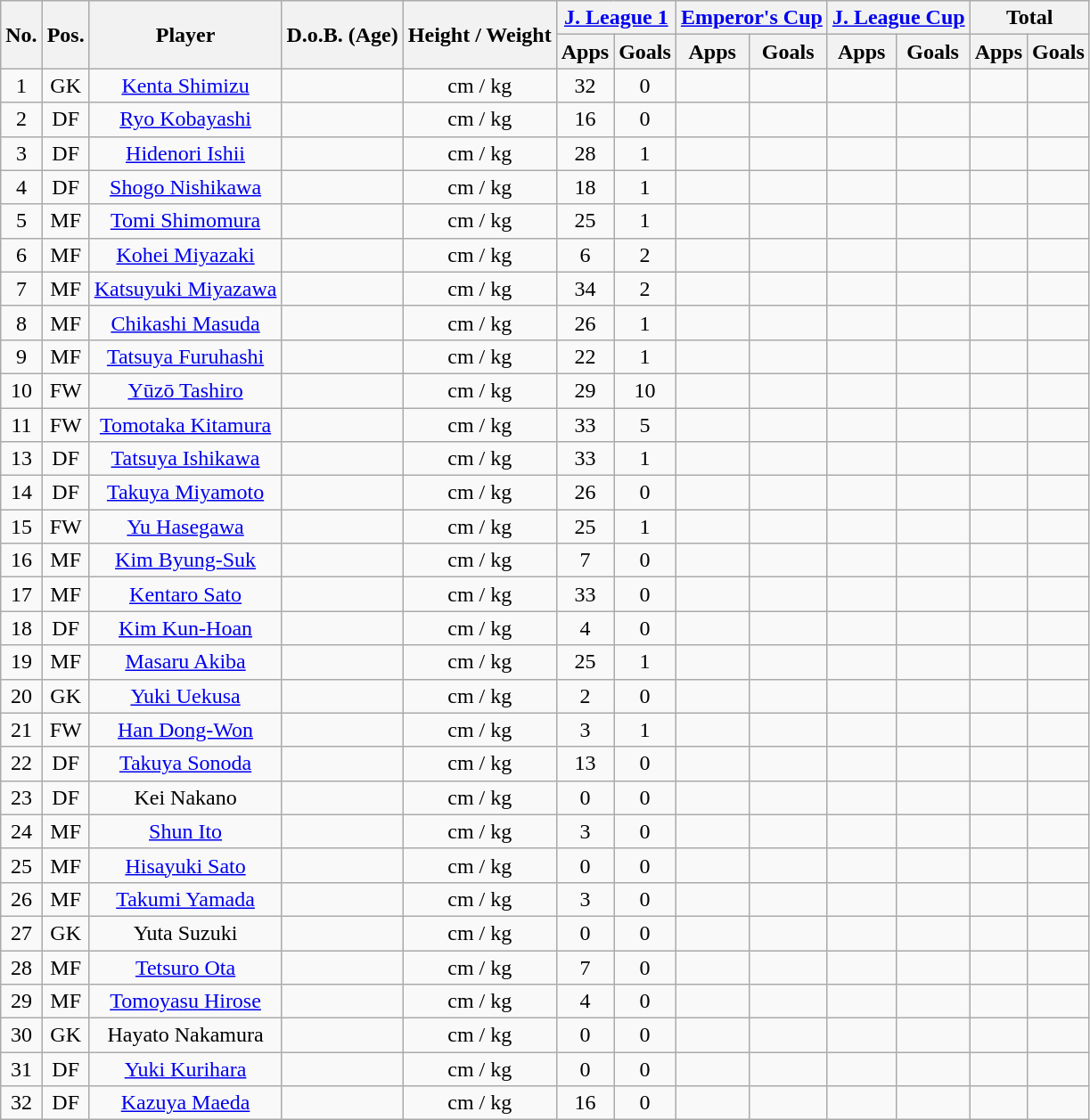<table class="wikitable" style="text-align:center;">
<tr>
<th rowspan="2">No.</th>
<th rowspan="2">Pos.</th>
<th rowspan="2">Player</th>
<th rowspan="2">D.o.B. (Age)</th>
<th rowspan="2">Height / Weight</th>
<th colspan="2"><a href='#'>J. League 1</a></th>
<th colspan="2"><a href='#'>Emperor's Cup</a></th>
<th colspan="2"><a href='#'>J. League Cup</a></th>
<th colspan="2">Total</th>
</tr>
<tr>
<th>Apps</th>
<th>Goals</th>
<th>Apps</th>
<th>Goals</th>
<th>Apps</th>
<th>Goals</th>
<th>Apps</th>
<th>Goals</th>
</tr>
<tr>
<td>1</td>
<td>GK</td>
<td><a href='#'>Kenta Shimizu</a></td>
<td></td>
<td>cm / kg</td>
<td>32</td>
<td>0</td>
<td></td>
<td></td>
<td></td>
<td></td>
<td></td>
<td></td>
</tr>
<tr>
<td>2</td>
<td>DF</td>
<td><a href='#'>Ryo Kobayashi</a></td>
<td></td>
<td>cm / kg</td>
<td>16</td>
<td>0</td>
<td></td>
<td></td>
<td></td>
<td></td>
<td></td>
<td></td>
</tr>
<tr>
<td>3</td>
<td>DF</td>
<td><a href='#'>Hidenori Ishii</a></td>
<td></td>
<td>cm / kg</td>
<td>28</td>
<td>1</td>
<td></td>
<td></td>
<td></td>
<td></td>
<td></td>
<td></td>
</tr>
<tr>
<td>4</td>
<td>DF</td>
<td><a href='#'>Shogo Nishikawa</a></td>
<td></td>
<td>cm / kg</td>
<td>18</td>
<td>1</td>
<td></td>
<td></td>
<td></td>
<td></td>
<td></td>
<td></td>
</tr>
<tr>
<td>5</td>
<td>MF</td>
<td><a href='#'>Tomi Shimomura</a></td>
<td></td>
<td>cm / kg</td>
<td>25</td>
<td>1</td>
<td></td>
<td></td>
<td></td>
<td></td>
<td></td>
<td></td>
</tr>
<tr>
<td>6</td>
<td>MF</td>
<td><a href='#'>Kohei Miyazaki</a></td>
<td></td>
<td>cm / kg</td>
<td>6</td>
<td>2</td>
<td></td>
<td></td>
<td></td>
<td></td>
<td></td>
<td></td>
</tr>
<tr>
<td>7</td>
<td>MF</td>
<td><a href='#'>Katsuyuki Miyazawa</a></td>
<td></td>
<td>cm / kg</td>
<td>34</td>
<td>2</td>
<td></td>
<td></td>
<td></td>
<td></td>
<td></td>
<td></td>
</tr>
<tr>
<td>8</td>
<td>MF</td>
<td><a href='#'>Chikashi Masuda</a></td>
<td></td>
<td>cm / kg</td>
<td>26</td>
<td>1</td>
<td></td>
<td></td>
<td></td>
<td></td>
<td></td>
<td></td>
</tr>
<tr>
<td>9</td>
<td>MF</td>
<td><a href='#'>Tatsuya Furuhashi</a></td>
<td></td>
<td>cm / kg</td>
<td>22</td>
<td>1</td>
<td></td>
<td></td>
<td></td>
<td></td>
<td></td>
<td></td>
</tr>
<tr>
<td>10</td>
<td>FW</td>
<td><a href='#'>Yūzō Tashiro</a></td>
<td></td>
<td>cm / kg</td>
<td>29</td>
<td>10</td>
<td></td>
<td></td>
<td></td>
<td></td>
<td></td>
<td></td>
</tr>
<tr>
<td>11</td>
<td>FW</td>
<td><a href='#'>Tomotaka Kitamura</a></td>
<td></td>
<td>cm / kg</td>
<td>33</td>
<td>5</td>
<td></td>
<td></td>
<td></td>
<td></td>
<td></td>
<td></td>
</tr>
<tr>
<td>13</td>
<td>DF</td>
<td><a href='#'>Tatsuya Ishikawa</a></td>
<td></td>
<td>cm / kg</td>
<td>33</td>
<td>1</td>
<td></td>
<td></td>
<td></td>
<td></td>
<td></td>
<td></td>
</tr>
<tr>
<td>14</td>
<td>DF</td>
<td><a href='#'>Takuya Miyamoto</a></td>
<td></td>
<td>cm / kg</td>
<td>26</td>
<td>0</td>
<td></td>
<td></td>
<td></td>
<td></td>
<td></td>
<td></td>
</tr>
<tr>
<td>15</td>
<td>FW</td>
<td><a href='#'>Yu Hasegawa</a></td>
<td></td>
<td>cm / kg</td>
<td>25</td>
<td>1</td>
<td></td>
<td></td>
<td></td>
<td></td>
<td></td>
<td></td>
</tr>
<tr>
<td>16</td>
<td>MF</td>
<td><a href='#'>Kim Byung-Suk</a></td>
<td></td>
<td>cm / kg</td>
<td>7</td>
<td>0</td>
<td></td>
<td></td>
<td></td>
<td></td>
<td></td>
<td></td>
</tr>
<tr>
<td>17</td>
<td>MF</td>
<td><a href='#'>Kentaro Sato</a></td>
<td></td>
<td>cm / kg</td>
<td>33</td>
<td>0</td>
<td></td>
<td></td>
<td></td>
<td></td>
<td></td>
<td></td>
</tr>
<tr>
<td>18</td>
<td>DF</td>
<td><a href='#'>Kim Kun-Hoan</a></td>
<td></td>
<td>cm / kg</td>
<td>4</td>
<td>0</td>
<td></td>
<td></td>
<td></td>
<td></td>
<td></td>
<td></td>
</tr>
<tr>
<td>19</td>
<td>MF</td>
<td><a href='#'>Masaru Akiba</a></td>
<td></td>
<td>cm / kg</td>
<td>25</td>
<td>1</td>
<td></td>
<td></td>
<td></td>
<td></td>
<td></td>
<td></td>
</tr>
<tr>
<td>20</td>
<td>GK</td>
<td><a href='#'>Yuki Uekusa</a></td>
<td></td>
<td>cm / kg</td>
<td>2</td>
<td>0</td>
<td></td>
<td></td>
<td></td>
<td></td>
<td></td>
<td></td>
</tr>
<tr>
<td>21</td>
<td>FW</td>
<td><a href='#'>Han Dong-Won</a></td>
<td></td>
<td>cm / kg</td>
<td>3</td>
<td>1</td>
<td></td>
<td></td>
<td></td>
<td></td>
<td></td>
<td></td>
</tr>
<tr>
<td>22</td>
<td>DF</td>
<td><a href='#'>Takuya Sonoda</a></td>
<td></td>
<td>cm / kg</td>
<td>13</td>
<td>0</td>
<td></td>
<td></td>
<td></td>
<td></td>
<td></td>
<td></td>
</tr>
<tr>
<td>23</td>
<td>DF</td>
<td>Kei Nakano</td>
<td></td>
<td>cm / kg</td>
<td>0</td>
<td>0</td>
<td></td>
<td></td>
<td></td>
<td></td>
<td></td>
<td></td>
</tr>
<tr>
<td>24</td>
<td>MF</td>
<td><a href='#'>Shun Ito</a></td>
<td></td>
<td>cm / kg</td>
<td>3</td>
<td>0</td>
<td></td>
<td></td>
<td></td>
<td></td>
<td></td>
<td></td>
</tr>
<tr>
<td>25</td>
<td>MF</td>
<td><a href='#'>Hisayuki Sato</a></td>
<td></td>
<td>cm / kg</td>
<td>0</td>
<td>0</td>
<td></td>
<td></td>
<td></td>
<td></td>
<td></td>
<td></td>
</tr>
<tr>
<td>26</td>
<td>MF</td>
<td><a href='#'>Takumi Yamada</a></td>
<td></td>
<td>cm / kg</td>
<td>3</td>
<td>0</td>
<td></td>
<td></td>
<td></td>
<td></td>
<td></td>
<td></td>
</tr>
<tr>
<td>27</td>
<td>GK</td>
<td>Yuta Suzuki</td>
<td></td>
<td>cm / kg</td>
<td>0</td>
<td>0</td>
<td></td>
<td></td>
<td></td>
<td></td>
<td></td>
<td></td>
</tr>
<tr>
<td>28</td>
<td>MF</td>
<td><a href='#'>Tetsuro Ota</a></td>
<td></td>
<td>cm / kg</td>
<td>7</td>
<td>0</td>
<td></td>
<td></td>
<td></td>
<td></td>
<td></td>
<td></td>
</tr>
<tr>
<td>29</td>
<td>MF</td>
<td><a href='#'>Tomoyasu Hirose</a></td>
<td></td>
<td>cm / kg</td>
<td>4</td>
<td>0</td>
<td></td>
<td></td>
<td></td>
<td></td>
<td></td>
<td></td>
</tr>
<tr>
<td>30</td>
<td>GK</td>
<td>Hayato Nakamura</td>
<td></td>
<td>cm / kg</td>
<td>0</td>
<td>0</td>
<td></td>
<td></td>
<td></td>
<td></td>
<td></td>
<td></td>
</tr>
<tr>
<td>31</td>
<td>DF</td>
<td><a href='#'>Yuki Kurihara</a></td>
<td></td>
<td>cm / kg</td>
<td>0</td>
<td>0</td>
<td></td>
<td></td>
<td></td>
<td></td>
<td></td>
<td></td>
</tr>
<tr>
<td>32</td>
<td>DF</td>
<td><a href='#'>Kazuya Maeda</a></td>
<td></td>
<td>cm / kg</td>
<td>16</td>
<td>0</td>
<td></td>
<td></td>
<td></td>
<td></td>
<td></td>
<td></td>
</tr>
</table>
